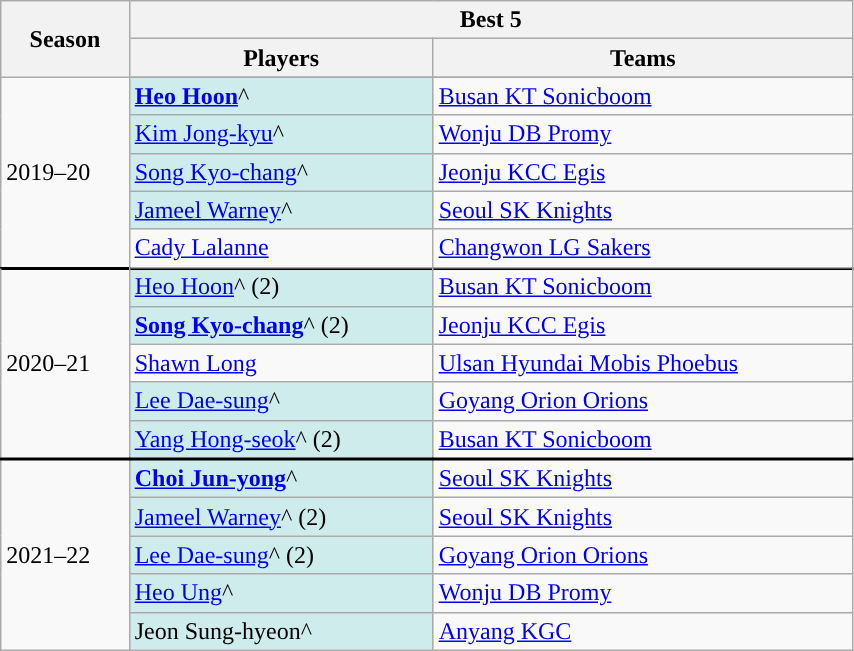<table class="wikitable sortable" style="width:45%">
<tr>
<th rowspan="2">Season</th>
<th colspan="2" class=unsortable>Best 5</th>
</tr>
<tr>
<th class=unsortable>Players</th>
<th class=unsortable>Teams</th>
</tr>
<tr>
<td rowspan="6">2019–20</td>
</tr>
<tr>
<td style="background-color:#CFECEC;"><strong><a href='#'>Heo Hoon</a></strong>^</td>
<td><a href='#'>Busan KT Sonicboom</a></td>
</tr>
<tr>
<td style="background-color:#CFECEC;"><a href='#'>Kim Jong-kyu</a>^</td>
<td><a href='#'>Wonju DB Promy</a></td>
</tr>
<tr>
<td style="background-color:#CFECEC;"><a href='#'>Song Kyo-chang</a>^</td>
<td><a href='#'>Jeonju KCC Egis</a></td>
</tr>
<tr>
<td style="background-color:#CFECEC;"> <a href='#'>Jameel Warney</a>^</td>
<td><a href='#'>Seoul SK Knights</a></td>
</tr>
<tr>
<td> <a href='#'>Cady Lalanne</a></td>
<td><a href='#'>Changwon LG Sakers</a></td>
</tr>
<tr style="border-top:2px solid black">
<td rowspan="6">2020–21</td>
</tr>
<tr>
<td style="background-color:#CFECEC;"><a href='#'>Heo Hoon</a>^ (2)</td>
<td><a href='#'>Busan KT Sonicboom</a></td>
</tr>
<tr>
<td style="background-color:#CFECEC;"><strong><a href='#'>Song Kyo-chang</a></strong>^ (2)</td>
<td><a href='#'>Jeonju KCC Egis</a></td>
</tr>
<tr>
<td> <a href='#'>Shawn Long</a></td>
<td><a href='#'>Ulsan Hyundai Mobis Phoebus</a></td>
</tr>
<tr>
<td style="background-color:#CFECEC;"><a href='#'>Lee Dae-sung</a>^</td>
<td><a href='#'>Goyang Orion Orions</a></td>
</tr>
<tr>
<td style="background-color:#CFECEC;"><a href='#'>Yang Hong-seok</a>^ (2)</td>
<td><a href='#'>Busan KT Sonicboom</a></td>
</tr>
<tr style="border-top:2px solid black">
<td rowspan="6">2021–22</td>
<td style="background-color:#CFECEC;"><strong><a href='#'>Choi Jun-yong</a></strong>^</td>
<td><a href='#'>Seoul SK Knights</a></td>
</tr>
<tr>
<td style="background-color:#CFECEC;"> <a href='#'>Jameel Warney</a>^ (2)</td>
<td><a href='#'>Seoul SK Knights</a></td>
</tr>
<tr>
<td style="background-color:#CFECEC;"><a href='#'>Lee Dae-sung</a>^ (2)</td>
<td><a href='#'>Goyang Orion Orions</a></td>
</tr>
<tr>
<td style="background-color:#CFECEC;"><a href='#'>Heo Ung</a>^</td>
<td><a href='#'>Wonju DB Promy</a></td>
</tr>
<tr>
<td style="background-color:#CFECEC;">Jeon Sung-hyeon^</td>
<td><a href='#'>Anyang KGC</a></td>
</tr>
</table>
